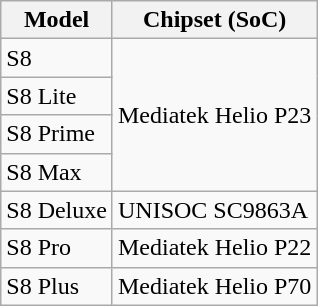<table class="wikitable">
<tr>
<th>Model</th>
<th>Chipset (SoC)</th>
</tr>
<tr>
<td>S8</td>
<td rowspan="4">Mediatek Helio P23</td>
</tr>
<tr>
<td>S8 Lite</td>
</tr>
<tr>
<td>S8 Prime</td>
</tr>
<tr>
<td>S8 Max</td>
</tr>
<tr>
<td>S8 Deluxe</td>
<td>UNISOC SC9863A</td>
</tr>
<tr>
<td>S8 Pro</td>
<td>Mediatek Helio P22</td>
</tr>
<tr>
<td>S8 Plus</td>
<td>Mediatek Helio P70</td>
</tr>
</table>
